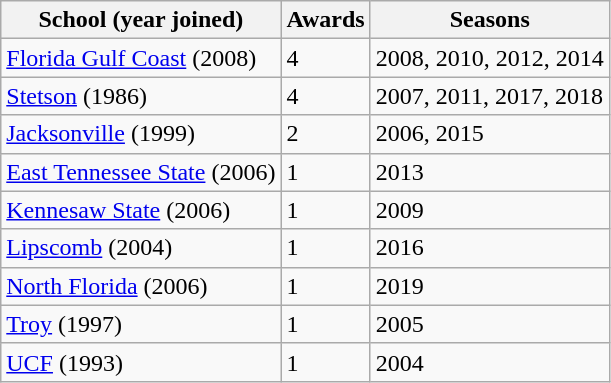<table class="wikitable" border="1">
<tr>
<th>School (year joined)</th>
<th>Awards</th>
<th>Seasons</th>
</tr>
<tr>
<td><a href='#'>Florida Gulf Coast</a> (2008)</td>
<td>4</td>
<td>2008, 2010, 2012, 2014</td>
</tr>
<tr>
<td><a href='#'>Stetson</a> (1986)</td>
<td>4</td>
<td>2007, 2011, 2017, 2018</td>
</tr>
<tr>
<td><a href='#'>Jacksonville</a> (1999)</td>
<td>2</td>
<td>2006, 2015</td>
</tr>
<tr>
<td><a href='#'>East Tennessee State</a> (2006)</td>
<td>1</td>
<td>2013</td>
</tr>
<tr>
<td><a href='#'>Kennesaw State</a> (2006)</td>
<td>1</td>
<td>2009</td>
</tr>
<tr>
<td><a href='#'>Lipscomb</a> (2004)</td>
<td>1</td>
<td>2016</td>
</tr>
<tr>
<td><a href='#'>North Florida</a> (2006)</td>
<td>1</td>
<td>2019</td>
</tr>
<tr>
<td><a href='#'>Troy</a> (1997)</td>
<td>1</td>
<td>2005</td>
</tr>
<tr>
<td><a href='#'>UCF</a> (1993)</td>
<td>1</td>
<td>2004</td>
</tr>
</table>
